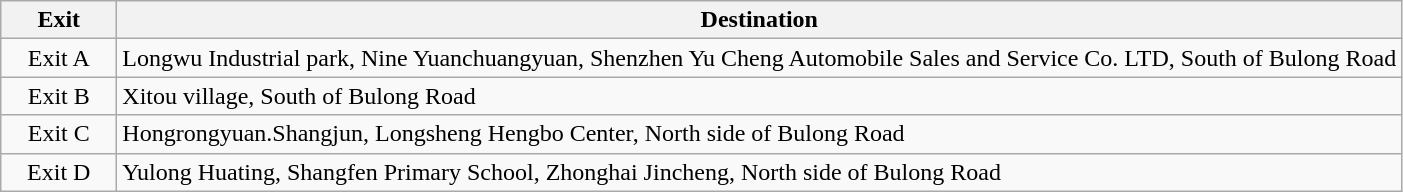<table class="wikitable">
<tr>
<th style="width:70px">Exit</th>
<th>Destination</th>
</tr>
<tr>
<td align="center">Exit A</td>
<td>Longwu Industrial park, Nine Yuanchuangyuan, Shenzhen Yu Cheng Automobile Sales and Service Co. LTD, South of Bulong Road</td>
</tr>
<tr>
<td align="center">Exit B</td>
<td>Xitou village, South of Bulong Road</td>
</tr>
<tr>
<td align="center">Exit C</td>
<td>Hongrongyuan.Shangjun, Longsheng Hengbo Center, North side of Bulong Road</td>
</tr>
<tr>
<td align="center">Exit D</td>
<td>Yulong Huating, Shangfen Primary School, Zhonghai Jincheng, North side of Bulong Road</td>
</tr>
</table>
